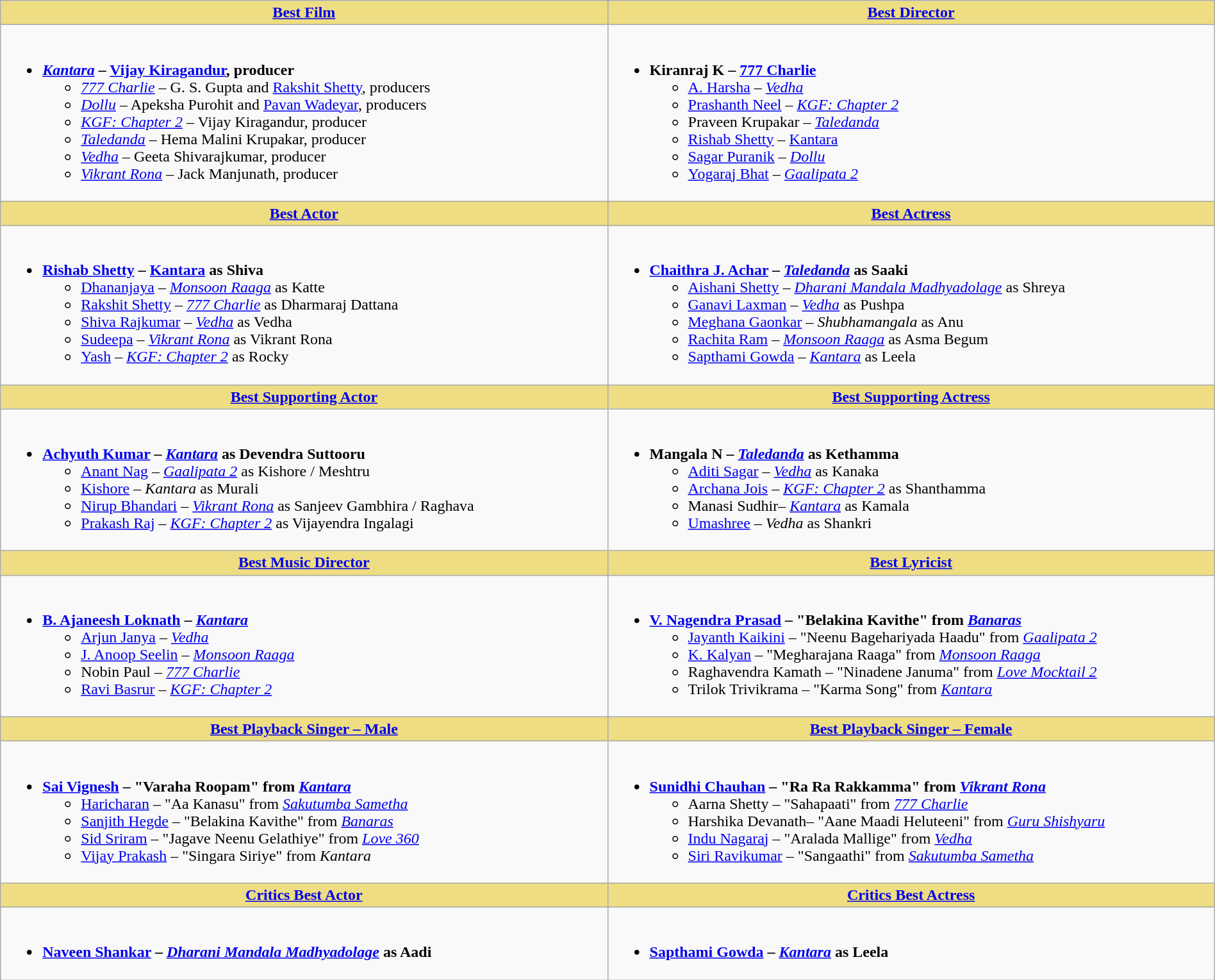<table class="wikitable" width=100% |>
<tr>
<th ! style="background:#eedd82; text-align:center; width:50%;"><a href='#'>Best Film</a></th>
<th ! style="background:#eedd82; text-align:center; width:50%;"><a href='#'>Best Director</a></th>
</tr>
<tr>
<td valign="top"><br><ul><li><a href='#'><strong><em>Kantara</em></strong></a> <strong>– <a href='#'>Vijay Kiragandur</a>, producer</strong><ul><li><em><a href='#'>777 Charlie</a></em> – G. S. Gupta and <a href='#'>Rakshit Shetty</a>, producers</li><li><a href='#'><em>Dollu</em></a> – Apeksha Purohit and <a href='#'>Pavan Wadeyar</a>, producers</li><li><em><a href='#'>KGF: Chapter 2</a></em> – Vijay Kiragandur, producer</li><li><a href='#'><em>Taledanda</em></a> – Hema Malini Krupakar, producer</li><li><a href='#'><em>Vedha</em></a> – Geeta Shivarajkumar, producer</li><li><em><a href='#'>Vikrant Rona</a></em> – Jack Manjunath, producer</li></ul></li></ul></td>
<td valign="top"><br><ul><li><strong>Kiranraj K – <a href='#'>777 Charlie</a></strong><ul><li><a href='#'>A. Harsha</a> – <a href='#'><em>Vedha</em></a></li><li><a href='#'>Prashanth Neel</a> – <em><a href='#'>KGF: Chapter 2</a></em></li><li>Praveen Krupakar – <a href='#'><em>Taledanda</em></a></li><li><a href='#'>Rishab Shetty</a> – <a href='#'>Kantara</a></li><li><a href='#'>Sagar Puranik</a> – <a href='#'><em>Dollu</em></a></li><li><a href='#'>Yogaraj Bhat</a> – <em><a href='#'>Gaalipata 2</a></em></li></ul></li></ul></td>
</tr>
<tr>
<th ! style="background:#eedd82; text-align:center;"><a href='#'>Best Actor</a></th>
<th ! style="background:#eedd82; text-align:center;"><a href='#'>Best Actress</a></th>
</tr>
<tr>
<td valign="top"><br><ul><li><strong><a href='#'>Rishab Shetty</a></strong> <strong>– <a href='#'>Kantara</a> as Shiva</strong><ul><li><a href='#'>Dhananjaya</a> – <em><a href='#'>Monsoon Raaga</a></em> as Katte</li><li><a href='#'>Rakshit Shetty</a> – <em><a href='#'>777 Charlie</a></em> as Dharmaraj Dattana</li><li><a href='#'>Shiva Rajkumar</a> – <a href='#'><em>Vedha</em></a> as Vedha</li><li><a href='#'>Sudeepa</a> – <em><a href='#'>Vikrant Rona</a></em> as Vikrant Rona</li><li><a href='#'>Yash</a> – <em><a href='#'>KGF: Chapter 2</a></em> as Rocky</li></ul></li></ul></td>
<td valign="top"><br><ul><li><strong><a href='#'>Chaithra J. Achar</a> – <a href='#'><em>Taledanda</em></a> as Saaki</strong><ul><li><a href='#'>Aishani Shetty</a> – <a href='#'><em>Dharani Mandala Madhyadolage</em></a> as Shreya</li><li><a href='#'>Ganavi Laxman</a> – <a href='#'><em>Vedha</em></a> as Pushpa</li><li><a href='#'>Meghana Gaonkar</a> – <em>Shubhamangala</em> as Anu</li><li><a href='#'>Rachita Ram</a> – <em><a href='#'>Monsoon Raaga</a></em> as Asma Begum</li><li><a href='#'>Sapthami Gowda</a> – <a href='#'><em>Kantara</em></a> as Leela</li></ul></li></ul></td>
</tr>
<tr>
<th ! style="background:#eedd82; text-align:center;"><a href='#'>Best Supporting Actor</a></th>
<th ! style="background:#eedd82; text-align:center;"><a href='#'>Best Supporting Actress</a></th>
</tr>
<tr>
<td valign="top"><br><ul><li><strong><a href='#'>Achyuth Kumar</a> – <a href='#'><em>Kantara</em></a> as Devendra Suttooru</strong><ul><li><a href='#'>Anant Nag</a> – <em><a href='#'>Gaalipata 2</a></em> as Kishore / Meshtru</li><li><a href='#'>Kishore</a> – <em>Kantara</em> as Murali</li><li><a href='#'>Nirup Bhandari</a> – <em><a href='#'>Vikrant Rona</a></em> as Sanjeev Gambhira / Raghava</li><li><a href='#'>Prakash Raj</a> – <em><a href='#'>KGF: Chapter 2</a></em> as Vijayendra Ingalagi</li></ul></li></ul></td>
<td valign="top"><br><ul><li><strong>Mangala N – <a href='#'><em>Taledanda</em></a> as Kethamma</strong><ul><li><a href='#'>Aditi Sagar</a> – <a href='#'><em>Vedha</em></a> as Kanaka</li><li><a href='#'>Archana Jois</a> – <em><a href='#'>KGF: Chapter 2</a></em> as Shanthamma</li><li>Manasi Sudhir– <a href='#'><em>Kantara</em></a> as Kamala</li><li><a href='#'>Umashree</a> – <em>Vedha</em> as Shankri</li></ul></li></ul></td>
</tr>
<tr>
<th ! style="background:#eedd82; text-align:center;"><a href='#'>Best Music Director</a></th>
<th ! style="background:#eedd82; text-align:center;"><a href='#'>Best Lyricist</a></th>
</tr>
<tr>
<td valign="top"><br><ul><li><strong><a href='#'>B. Ajaneesh Loknath</a> – <a href='#'><em>Kantara</em></a></strong><ul><li><a href='#'>Arjun Janya</a> – <a href='#'><em>Vedha</em></a></li><li><a href='#'>J. Anoop Seelin</a> – <em><a href='#'>Monsoon Raaga</a></em></li><li>Nobin Paul – <a href='#'><em>777 Charlie</em></a></li><li><a href='#'>Ravi Basrur</a> – <em><a href='#'>KGF: Chapter 2</a></em></li></ul></li></ul></td>
<td valign="top"><br><ul><li><strong><a href='#'>V. Nagendra Prasad</a> – "Belakina Kavithe" from <a href='#'><em>Banaras</em></a></strong><ul><li><a href='#'>Jayanth Kaikini</a> – "Neenu Bagehariyada Haadu" from <em><a href='#'>Gaalipata 2</a></em></li><li><a href='#'>K. Kalyan</a> – "Megharajana Raaga" from <em><a href='#'>Monsoon Raaga</a></em></li><li>Raghavendra Kamath – "Ninadene Januma" from <em><a href='#'>Love Mocktail 2</a></em></li><li>Trilok Trivikrama – "Karma Song" from <a href='#'><em>Kantara</em></a></li></ul></li></ul></td>
</tr>
<tr>
<th ! style="background:#eedd82; text-align:center;"><a href='#'>Best Playback Singer – Male</a></th>
<th ! style="background:#eedd82; text-align:center;"><a href='#'>Best Playback Singer – Female</a></th>
</tr>
<tr>
<td valign="top"><br><ul><li><strong><a href='#'>Sai Vignesh</a> – "Varaha Roopam" from <a href='#'><em>Kantara</em></a></strong><ul><li><a href='#'>Haricharan</a> – "Aa Kanasu" from <em><a href='#'>Sakutumba Sametha</a></em></li><li><a href='#'>Sanjith Hegde</a> – "Belakina Kavithe" from <a href='#'><em>Banaras</em></a></li><li><a href='#'>Sid Sriram</a> – "Jagave Neenu Gelathiye" from <em><a href='#'>Love 360</a></em></li><li><a href='#'>Vijay Prakash</a> – "Singara Siriye" from <em>Kantara</em></li></ul></li></ul></td>
<td valign="top"><br><ul><li><strong><a href='#'>Sunidhi Chauhan</a> – "Ra Ra Rakkamma" from <a href='#'><em>Vikrant Rona</em></a></strong><ul><li>Aarna Shetty – "Sahapaati" from <a href='#'><em>777 Charlie</em></a></li><li>Harshika Devanath– "Aane Maadi Heluteeni" from <a href='#'><em>Guru Shishyaru</em></a></li><li><a href='#'>Indu Nagaraj</a> – "Aralada Mallige" from <a href='#'><em>Vedha</em></a></li><li><a href='#'>Siri Ravikumar</a> – "Sangaathi" from <em><a href='#'>Sakutumba Sametha</a></em></li></ul></li></ul></td>
</tr>
<tr>
<th ! style="background:#eedd82; text-align:center;"><a href='#'>Critics Best Actor</a></th>
<th ! style="background:#eedd82; text-align:center;"><a href='#'><strong>Critics Best Actress</strong></a></th>
</tr>
<tr>
<td><br><ul><li><strong><a href='#'>Naveen Shankar</a> – <a href='#'><em>Dharani Mandala Madhyadolage</em></a> as Aadi</strong></li></ul></td>
<td><br><ul><li><strong><a href='#'>Sapthami Gowda</a></strong> <strong>– <a href='#'><em>Kantara</em></a> as Leela</strong></li></ul></td>
</tr>
</table>
